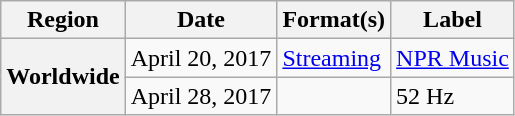<table class="wikitable plainrowheaders">
<tr>
<th scope="col">Region</th>
<th scope="col">Date</th>
<th scope="col">Format(s)</th>
<th scope="col">Label</th>
</tr>
<tr>
<th scope="row" rowspan=2>Worldwide</th>
<td>April 20, 2017</td>
<td><a href='#'>Streaming</a></td>
<td><a href='#'>NPR Music</a></td>
</tr>
<tr>
<td>April 28, 2017</td>
<td></td>
<td>52 Hz</td>
</tr>
</table>
